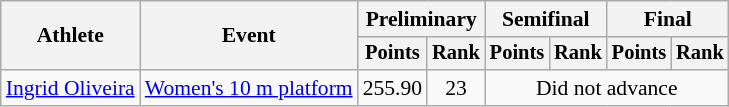<table class=wikitable style=font-size:90%;text-align:center>
<tr>
<th rowspan=2>Athlete</th>
<th rowspan=2>Event</th>
<th colspan=2>Preliminary</th>
<th colspan=2>Semifinal</th>
<th colspan=2>Final</th>
</tr>
<tr style=font-size:95%>
<th>Points</th>
<th>Rank</th>
<th>Points</th>
<th>Rank</th>
<th>Points</th>
<th>Rank</th>
</tr>
<tr align=center>
<td align=left><a href='#'>Ingrid Oliveira</a></td>
<td align=left><a href='#'>Women's 10 m platform</a></td>
<td>255.90</td>
<td>23</td>
<td colspan=4>Did not advance</td>
</tr>
</table>
